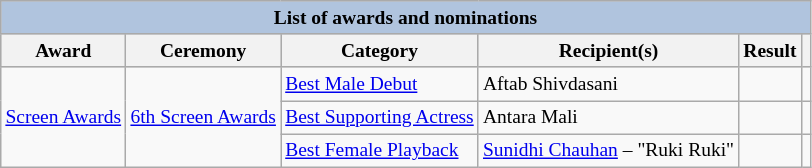<table class="wikitable sortable" style="font-size:small">
<tr style="background:#ccc; text-align:center;">
<th colspan="6" style="background: LightSteelBlue;">List of awards and nominations</th>
</tr>
<tr style="background:#ccc; text-align:center;">
<th>Award</th>
<th>Ceremony</th>
<th>Category</th>
<th>Recipient(s)</th>
<th>Result</th>
<th class="unsortable"></th>
</tr>
<tr>
<td rowspan="3"><a href='#'>Screen Awards</a></td>
<td rowspan="3"><a href='#'>6th Screen Awards</a></td>
<td><a href='#'>Best Male Debut</a></td>
<td>Aftab Shivdasani</td>
<td></td>
<td></td>
</tr>
<tr>
<td><a href='#'>Best Supporting Actress</a></td>
<td>Antara Mali</td>
<td></td>
<td></td>
</tr>
<tr>
<td><a href='#'>Best Female Playback</a></td>
<td><a href='#'>Sunidhi Chauhan</a> – "Ruki Ruki"</td>
<td></td>
<td></td>
</tr>
</table>
